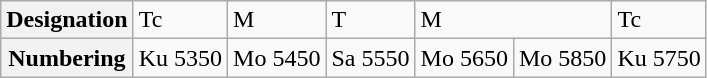<table class="wikitable">
<tr>
<th>Designation</th>
<td>Tc</td>
<td>M</td>
<td>T</td>
<td colspan="2">M</td>
<td>Tc</td>
</tr>
<tr>
<th>Numbering</th>
<td>Ku 5350</td>
<td>Mo 5450</td>
<td>Sa 5550</td>
<td>Mo 5650</td>
<td>Mo 5850</td>
<td>Ku 5750</td>
</tr>
</table>
